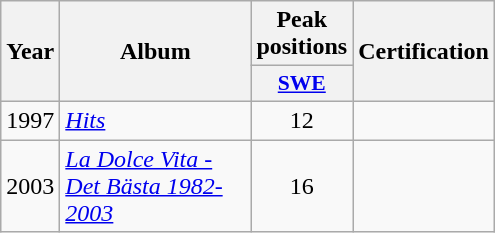<table class="wikitable">
<tr>
<th align="center" rowspan="2" width="10">Year</th>
<th align="center" rowspan="2" width="120">Album</th>
<th align="center" colspan="1" width="20">Peak positions</th>
<th align="center" rowspan="2" width="70">Certification</th>
</tr>
<tr>
<th scope="col" style="width:3em;font-size:90%;"><a href='#'>SWE</a><br></th>
</tr>
<tr>
<td style="text-align:center;">1997</td>
<td><em><a href='#'>Hits</a></em></td>
<td style="text-align:center;">12</td>
<td style="text-align:center;"></td>
</tr>
<tr>
<td style="text-align:center;">2003</td>
<td><em><a href='#'>La Dolce Vita - Det Bästa 1982-2003</a></em></td>
<td style="text-align:center;">16</td>
<td style="text-align:center;"></td>
</tr>
</table>
